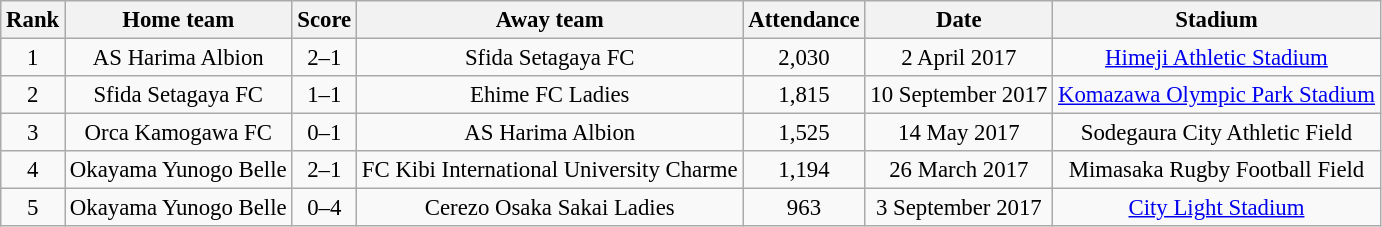<table class="wikitable sortable" style="font-size: 95%;text-align: center;">
<tr>
<th>Rank</th>
<th>Home team</th>
<th>Score</th>
<th>Away team</th>
<th>Attendance</th>
<th>Date</th>
<th>Stadium</th>
</tr>
<tr>
<td>1</td>
<td>AS Harima Albion</td>
<td>2–1</td>
<td>Sfida Setagaya FC</td>
<td>2,030</td>
<td>2 April 2017</td>
<td><a href='#'>Himeji Athletic Stadium</a></td>
</tr>
<tr>
<td>2</td>
<td>Sfida Setagaya FC</td>
<td>1–1</td>
<td>Ehime FC Ladies</td>
<td>1,815</td>
<td>10 September 2017</td>
<td><a href='#'>Komazawa Olympic Park Stadium</a></td>
</tr>
<tr>
<td>3</td>
<td>Orca Kamogawa FC</td>
<td>0–1</td>
<td>AS Harima Albion</td>
<td>1,525</td>
<td>14 May 2017</td>
<td>Sodegaura City Athletic Field</td>
</tr>
<tr>
<td>4</td>
<td>Okayama Yunogo Belle</td>
<td>2–1</td>
<td>FC Kibi International University Charme</td>
<td>1,194</td>
<td>26 March 2017</td>
<td>Mimasaka Rugby Football Field</td>
</tr>
<tr>
<td>5</td>
<td>Okayama Yunogo Belle</td>
<td>0–4</td>
<td>Cerezo Osaka Sakai Ladies</td>
<td>963</td>
<td>3 September 2017</td>
<td><a href='#'>City Light Stadium</a></td>
</tr>
</table>
